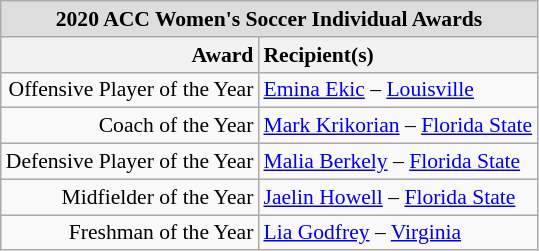<table class="wikitable" style="white-space:nowrap; font-size:90%;">
<tr>
<td colspan="2" style="text-align:center; background:#ddd;"><strong>2020 ACC Women's Soccer Individual Awards</strong></td>
</tr>
<tr>
<th style="text-align:right;">Award</th>
<th style="text-align:left;">Recipient(s)</th>
</tr>
<tr>
<td style="text-align:right;">Offensive Player of the Year</td>
<td style="text-align:left;"><a href='#'>Emina Ekic</a> – <a href='#'>Louisville</a></td>
</tr>
<tr>
<td style="text-align:right;">Coach of the Year</td>
<td style="text-align:left;"><a href='#'>Mark Krikorian</a> – <a href='#'>Florida State</a></td>
</tr>
<tr>
<td style="text-align:right;">Defensive Player of the Year</td>
<td style="text-align:left;"><a href='#'>Malia Berkely</a> – <a href='#'>Florida State</a></td>
</tr>
<tr>
<td style="text-align:right;">Midfielder of the Year</td>
<td style="text-align:left;"><a href='#'>Jaelin Howell</a> – <a href='#'>Florida State</a></td>
</tr>
<tr>
<td style="text-align:right;">Freshman of the Year</td>
<td style="text-align:left;"><a href='#'>Lia Godfrey</a> – <a href='#'>Virginia</a></td>
</tr>
</table>
